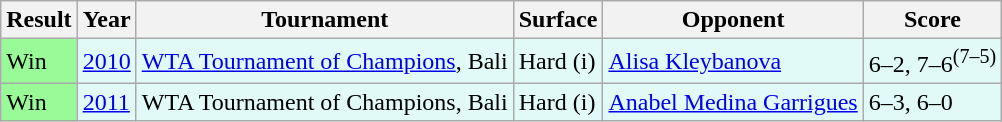<table class="sortable wikitable">
<tr>
<th>Result</th>
<th>Year</th>
<th>Tournament</th>
<th>Surface</th>
<th>Opponent</th>
<th class="unsortable">Score</th>
</tr>
<tr bgcolor=#E2FAF7>
<td bgcolor=98FB98>Win</td>
<td><a href='#'>2010</a></td>
<td><a href='#'>WTA Tournament of Champions</a>, Bali</td>
<td>Hard (i)</td>
<td> <a href='#'>Alisa Kleybanova</a></td>
<td>6–2, 7–6<sup>(7–5)</sup></td>
</tr>
<tr bgcolor=#E2FAF7>
<td bgcolor=98FB98>Win</td>
<td><a href='#'>2011</a></td>
<td>WTA Tournament of Champions, Bali</td>
<td>Hard (i)</td>
<td> <a href='#'>Anabel Medina Garrigues</a></td>
<td>6–3, 6–0</td>
</tr>
</table>
